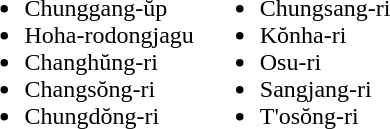<table>
<tr>
<td valign="top"><br><ul><li>Chunggang-ŭp</li><li>Hoha-rodongjagu</li><li>Changhŭng-ri</li><li>Changsŏng-ri</li><li>Chungdŏng-ri</li></ul></td>
<td valign="top"><br><ul><li>Chungsang-ri</li><li>Kŏnha-ri</li><li>Osu-ri</li><li>Sangjang-ri</li><li>T'osŏng-ri</li></ul></td>
</tr>
</table>
